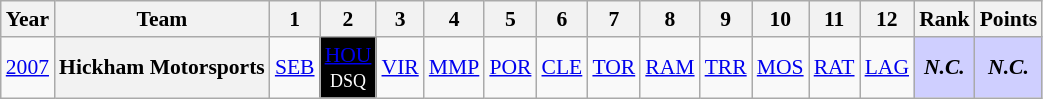<table class="wikitable" style="text-align:center; font-size:90%">
<tr>
<th>Year</th>
<th>Team</th>
<th>1</th>
<th>2</th>
<th>3</th>
<th>4</th>
<th>5</th>
<th>6</th>
<th>7</th>
<th>8</th>
<th>9</th>
<th>10</th>
<th>11</th>
<th>12</th>
<th>Rank</th>
<th>Points</th>
</tr>
<tr>
<td><a href='#'>2007</a></td>
<th>Hickham Motorsports</th>
<td><a href='#'>SEB</a></td>
<td style="background:#000000; color:white;"><a href='#'>HOU</a><br><small>DSQ</small></td>
<td><a href='#'>VIR</a></td>
<td><a href='#'>MMP</a></td>
<td><a href='#'>POR</a></td>
<td><a href='#'>CLE</a></td>
<td><a href='#'>TOR</a></td>
<td><a href='#'>RAM</a></td>
<td><a href='#'>TRR</a></td>
<td><a href='#'>MOS</a></td>
<td><a href='#'>RAT</a></td>
<td><a href='#'>LAG</a></td>
<td style="background:#CFCFFF;"><strong><em>N.C.</em></strong></td>
<td style="background:#CFCFFF;"><strong><em>N.C.</em></strong></td>
</tr>
</table>
